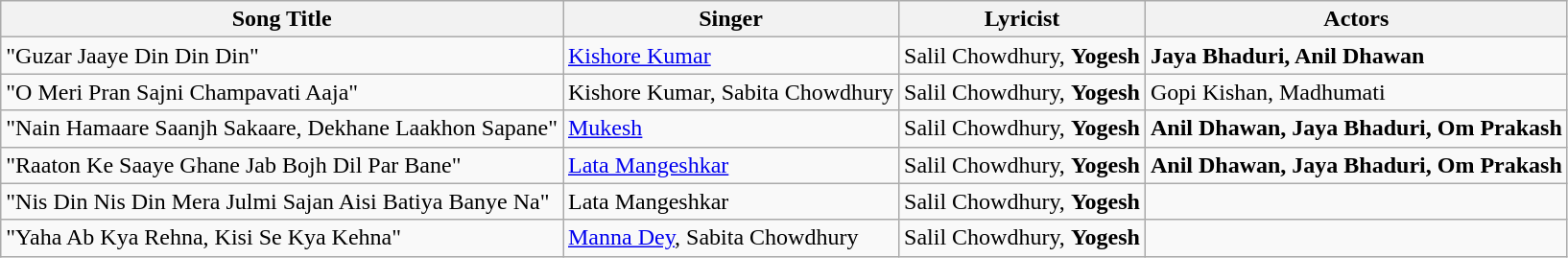<table class="wikitable">
<tr>
<th>Song Title</th>
<th>Singer</th>
<th>Lyricist</th>
<th>Actors</th>
</tr>
<tr>
<td>"Guzar Jaaye Din Din Din"</td>
<td><a href='#'>Kishore Kumar</a></td>
<td>Salil Chowdhury, <strong>Yogesh</strong></td>
<td><strong>Jaya Bhaduri, Anil Dhawan</strong></td>
</tr>
<tr>
<td>"O Meri Pran Sajni Champavati Aaja"</td>
<td>Kishore Kumar, Sabita Chowdhury</td>
<td>Salil Chowdhury, <strong>Yogesh</strong></td>
<td>Gopi Kishan, Madhumati</td>
</tr>
<tr>
<td>"Nain Hamaare Saanjh Sakaare, Dekhane Laakhon Sapane"</td>
<td><a href='#'>Mukesh</a></td>
<td>Salil Chowdhury, <strong>Yogesh</strong></td>
<td><strong>Anil Dhawan, Jaya Bhaduri, Om Prakash</strong></td>
</tr>
<tr>
<td>"Raaton Ke Saaye Ghane Jab Bojh Dil Par Bane"</td>
<td><a href='#'>Lata Mangeshkar</a></td>
<td>Salil Chowdhury, <strong>Yogesh</strong></td>
<td><strong>Anil Dhawan, Jaya Bhaduri, Om Prakash</strong></td>
</tr>
<tr>
<td>"Nis Din Nis Din Mera Julmi Sajan Aisi Batiya Banye Na"</td>
<td>Lata Mangeshkar</td>
<td>Salil Chowdhury, <strong>Yogesh</strong></td>
<td></td>
</tr>
<tr>
<td>"Yaha Ab Kya Rehna, Kisi Se Kya Kehna"</td>
<td><a href='#'>Manna Dey</a>, Sabita Chowdhury</td>
<td>Salil Chowdhury, <strong>Yogesh</strong></td>
<td></td>
</tr>
</table>
